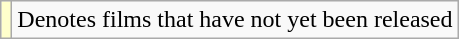<table class="wikitable">
<tr>
<td style="background:#FFFFCC;"></td>
<td>Denotes films that have not yet been released</td>
</tr>
</table>
